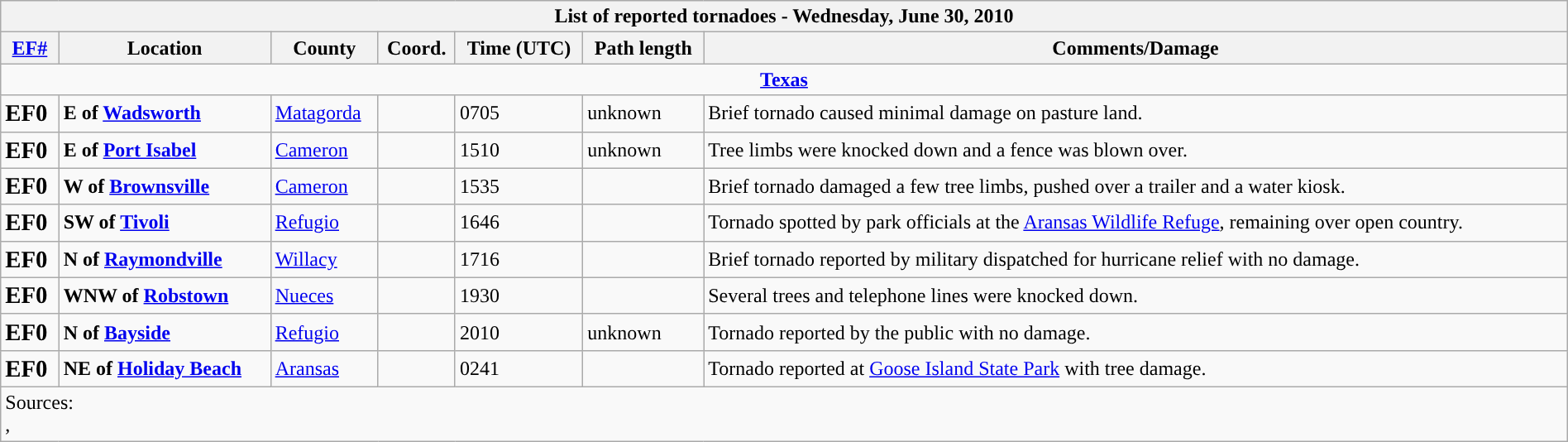<table class="wikitable collapsible" width="100%">
<tr>
<th colspan="7">List of reported tornadoes - Wednesday, June 30, 2010</th>
</tr>
<tr>
<th><a href='#'>EF#</a></th>
<th>Location</th>
<th>County</th>
<th>Coord.</th>
<th>Time (UTC)</th>
<th>Path length</th>
<th>Comments/Damage</th>
</tr>
<tr>
<td colspan="7" align=center><strong><a href='#'>Texas</a></strong></td>
</tr>
<tr>
<td><big><strong>EF0</strong></big></td>
<td><strong>E of <a href='#'>Wadsworth</a></strong></td>
<td><a href='#'>Matagorda</a></td>
<td></td>
<td>0705</td>
<td>unknown</td>
<td>Brief tornado caused minimal damage on pasture land.</td>
</tr>
<tr>
<td><big><strong>EF0</strong></big></td>
<td><strong>E of <a href='#'>Port Isabel</a></strong></td>
<td><a href='#'>Cameron</a></td>
<td></td>
<td>1510</td>
<td>unknown</td>
<td>Tree limbs were knocked down and a fence was blown over.</td>
</tr>
<tr>
<td><big><strong>EF0</strong></big></td>
<td><strong>W of <a href='#'>Brownsville</a></strong></td>
<td><a href='#'>Cameron</a></td>
<td></td>
<td>1535</td>
<td></td>
<td>Brief tornado damaged a few tree limbs, pushed over a trailer and a water kiosk.</td>
</tr>
<tr>
<td><big><strong>EF0</strong></big></td>
<td><strong>SW of <a href='#'>Tivoli</a></strong></td>
<td><a href='#'>Refugio</a></td>
<td></td>
<td>1646</td>
<td></td>
<td>Tornado spotted by park officials at the <a href='#'>Aransas Wildlife Refuge</a>, remaining over open country.</td>
</tr>
<tr>
<td><big><strong>EF0</strong></big></td>
<td><strong>N of <a href='#'>Raymondville</a></strong></td>
<td><a href='#'>Willacy</a></td>
<td></td>
<td>1716</td>
<td></td>
<td>Brief tornado reported by military dispatched for hurricane relief with no damage.</td>
</tr>
<tr>
<td><big><strong>EF0</strong></big></td>
<td><strong>WNW of <a href='#'>Robstown</a></strong></td>
<td><a href='#'>Nueces</a></td>
<td></td>
<td>1930</td>
<td></td>
<td>Several trees and telephone lines were knocked down.</td>
</tr>
<tr>
<td><big><strong>EF0</strong></big></td>
<td><strong>N of <a href='#'>Bayside</a></strong></td>
<td><a href='#'>Refugio</a></td>
<td></td>
<td>2010</td>
<td>unknown</td>
<td>Tornado reported by the public with no damage.</td>
</tr>
<tr>
<td><big><strong>EF0</strong></big></td>
<td><strong>NE of <a href='#'>Holiday Beach</a></strong></td>
<td><a href='#'>Aransas</a></td>
<td></td>
<td>0241</td>
<td></td>
<td>Tornado reported at <a href='#'>Goose Island State Park</a> with tree damage.</td>
</tr>
<tr>
<td colspan="7">Sources:<br>, </td>
</tr>
</table>
